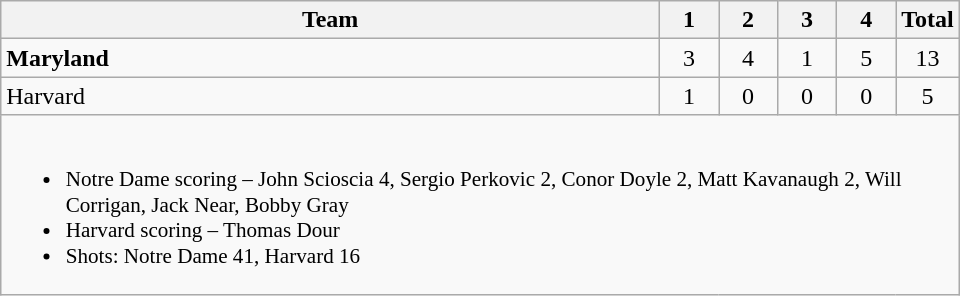<table class="wikitable" style="text-align:center; max-width:40em">
<tr>
<th>Team</th>
<th style="width:2em">1</th>
<th style="width:2em">2</th>
<th style="width:2em">3</th>
<th style="width:2em">4</th>
<th style="width:2em">Total</th>
</tr>
<tr>
<td style="text-align:left"><strong>Maryland</strong></td>
<td>3</td>
<td>4</td>
<td>1</td>
<td>5</td>
<td>13</td>
</tr>
<tr>
<td style="text-align:left">Harvard</td>
<td>1</td>
<td>0</td>
<td>0</td>
<td>0</td>
<td>5</td>
</tr>
<tr>
<td colspan=6 style="text-align:left; font-size:88%;"><br><ul><li>Notre Dame scoring – John Scioscia 4, Sergio Perkovic 2, Conor Doyle 2, Matt Kavanaugh 2, Will Corrigan, Jack Near, Bobby Gray</li><li>Harvard scoring – Thomas Dour</li><li>Shots: Notre Dame 41, Harvard 16</li></ul></td>
</tr>
</table>
